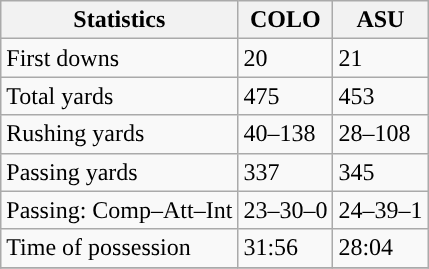<table class="wikitable" style="float: left;">
<tr>
<th>Statistics</th>
<th>COLO</th>
<th>ASU</th>
</tr>
<tr>
<td>First downs</td>
<td>20</td>
<td>21</td>
</tr>
<tr>
<td>Total yards</td>
<td>475</td>
<td>453</td>
</tr>
<tr>
<td>Rushing yards</td>
<td>40–138</td>
<td>28–108</td>
</tr>
<tr>
<td>Passing yards</td>
<td>337</td>
<td>345</td>
</tr>
<tr>
<td>Passing: Comp–Att–Int</td>
<td>23–30–0</td>
<td>24–39–1</td>
</tr>
<tr>
<td>Time of possession</td>
<td>31:56</td>
<td>28:04</td>
</tr>
<tr>
</tr>
</table>
